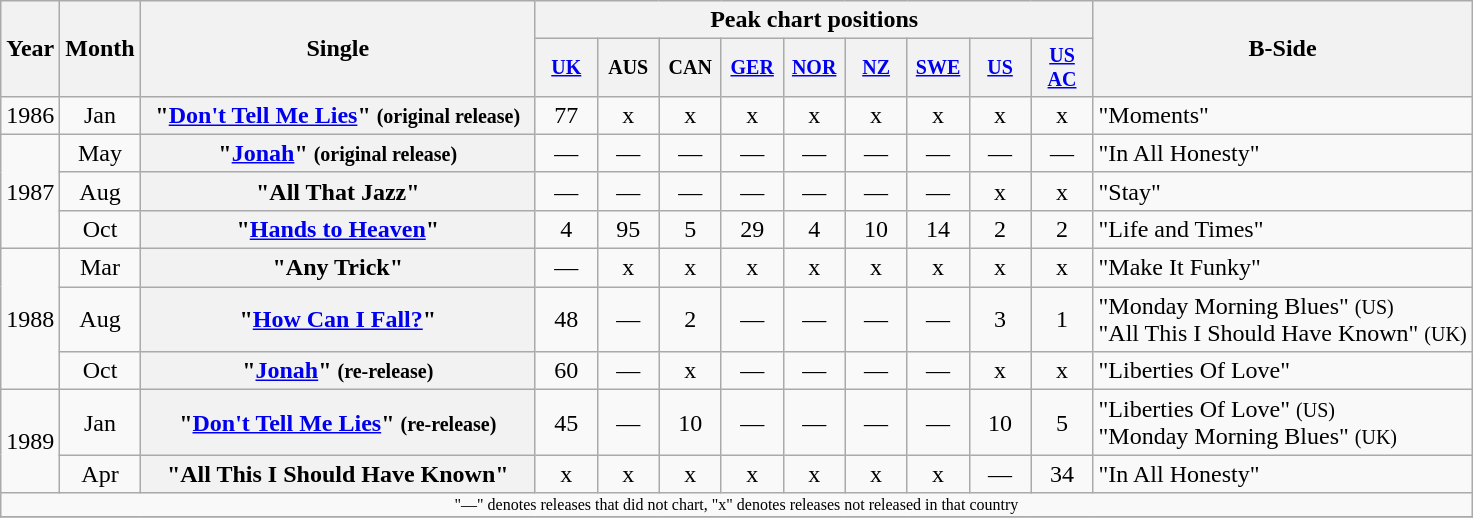<table class="wikitable plainrowheaders" style="text-align:center;">
<tr>
<th rowspan="2">Year</th>
<th rowspan="2">Month</th>
<th rowspan="2" style="width:16em;">Single</th>
<th colspan="9">Peak chart positions</th>
<th rowspan="2">B-Side</th>
</tr>
<tr style="font-size:smaller;">
<th width="35"><a href='#'>UK</a><br></th>
<th width="35">AUS </th>
<th width="35">CAN </th>
<th width="35"><a href='#'>GER</a><br></th>
<th width="35"><a href='#'>NOR</a><br></th>
<th width="35"><a href='#'>NZ</a><br></th>
<th width="35"><a href='#'>SWE</a><br></th>
<th width="35"><a href='#'>US</a><br></th>
<th width="35"><a href='#'>US<br>AC</a><br></th>
</tr>
<tr>
<td>1986</td>
<td>Jan</td>
<th scope="row">"<a href='#'>Don't Tell Me Lies</a>" <small>(original release)</small></th>
<td>77</td>
<td>x</td>
<td>x</td>
<td>x</td>
<td>x</td>
<td>x</td>
<td>x</td>
<td>x</td>
<td>x</td>
<td align="left">"Moments"</td>
</tr>
<tr>
<td rowspan="3">1987</td>
<td>May</td>
<th scope="row">"<a href='#'>Jonah</a>" <small>(original release)</small></th>
<td>—</td>
<td>—</td>
<td>—</td>
<td>—</td>
<td>—</td>
<td>—</td>
<td>—</td>
<td>—</td>
<td>—</td>
<td align="left">"In All Honesty"</td>
</tr>
<tr>
<td>Aug</td>
<th scope="row">"All That Jazz"</th>
<td>—</td>
<td>—</td>
<td>—</td>
<td>—</td>
<td>—</td>
<td>—</td>
<td>—</td>
<td>x</td>
<td>x</td>
<td align="left">"Stay"</td>
</tr>
<tr>
<td>Oct</td>
<th scope="row">"<a href='#'>Hands to Heaven</a>"</th>
<td>4</td>
<td>95</td>
<td>5</td>
<td>29</td>
<td>4</td>
<td>10</td>
<td>14</td>
<td>2</td>
<td>2</td>
<td align="left">"Life and Times"</td>
</tr>
<tr>
<td rowspan="3">1988</td>
<td>Mar</td>
<th scope="row">"Any Trick"</th>
<td>—</td>
<td>x</td>
<td>x</td>
<td>x</td>
<td>x</td>
<td>x</td>
<td>x</td>
<td>x</td>
<td>x</td>
<td align="left">"Make It Funky"</td>
</tr>
<tr>
<td>Aug</td>
<th scope="row">"<a href='#'>How Can I Fall?</a>"</th>
<td>48</td>
<td>—</td>
<td>2</td>
<td>—</td>
<td>—</td>
<td>—</td>
<td>—</td>
<td>3</td>
<td>1</td>
<td align="left">"Monday Morning Blues" <small>(US)</small><br>"All This I Should Have Known" <small>(UK)</small></td>
</tr>
<tr>
<td>Oct</td>
<th scope="row">"<a href='#'>Jonah</a>" <small>(re-release)</small></th>
<td>60</td>
<td>—</td>
<td>x</td>
<td>—</td>
<td>—</td>
<td>—</td>
<td>—</td>
<td>x</td>
<td>x</td>
<td align="left">"Liberties Of Love"</td>
</tr>
<tr>
<td rowspan="2">1989</td>
<td>Jan</td>
<th scope="row">"<a href='#'>Don't Tell Me Lies</a>" <small>(re-release)</small></th>
<td>45</td>
<td>—</td>
<td>10</td>
<td>—</td>
<td>—</td>
<td>—</td>
<td>—</td>
<td>10</td>
<td>5</td>
<td align="left">"Liberties Of Love" <small>(US)</small><br>"Monday Morning Blues" <small>(UK)</small></td>
</tr>
<tr>
<td>Apr</td>
<th scope="row">"All This I Should Have Known"</th>
<td>x</td>
<td>x</td>
<td>x</td>
<td>x</td>
<td>x</td>
<td>x</td>
<td>x</td>
<td>—</td>
<td>34</td>
<td align="left">"In All Honesty"</td>
</tr>
<tr>
<td colspan="13" style="font-size:8pt">"—" denotes releases that did not chart, "x" denotes releases not released in that country</td>
</tr>
<tr>
</tr>
</table>
